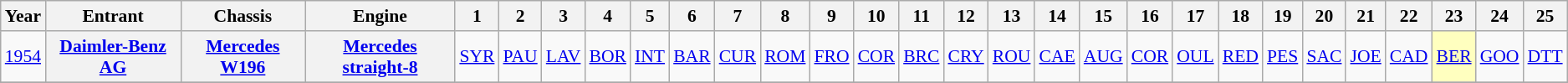<table class="wikitable" style="text-align:center; font-size:90%">
<tr>
<th>Year</th>
<th>Entrant</th>
<th>Chassis</th>
<th>Engine</th>
<th>1</th>
<th>2</th>
<th>3</th>
<th>4</th>
<th>5</th>
<th>6</th>
<th>7</th>
<th>8</th>
<th>9</th>
<th>10</th>
<th>11</th>
<th>12</th>
<th>13</th>
<th>14</th>
<th>15</th>
<th>16</th>
<th>17</th>
<th>18</th>
<th>19</th>
<th>20</th>
<th>21</th>
<th>22</th>
<th>23</th>
<th>24</th>
<th>25</th>
</tr>
<tr>
<td><a href='#'>1954</a></td>
<th><a href='#'>Daimler-Benz AG</a></th>
<th><a href='#'>Mercedes</a> <a href='#'>W196</a></th>
<th><a href='#'>Mercedes</a> <a href='#'>straight-8</a></th>
<td><a href='#'>SYR</a></td>
<td><a href='#'>PAU</a></td>
<td><a href='#'>LAV</a></td>
<td><a href='#'>BOR</a></td>
<td><a href='#'>INT</a></td>
<td><a href='#'>BAR</a></td>
<td><a href='#'>CUR</a></td>
<td><a href='#'>ROM</a></td>
<td><a href='#'>FRO</a></td>
<td><a href='#'>COR</a></td>
<td><a href='#'>BRC</a></td>
<td><a href='#'>CRY</a></td>
<td><a href='#'>ROU</a></td>
<td><a href='#'>CAE</a></td>
<td><a href='#'>AUG</a></td>
<td><a href='#'>COR</a></td>
<td><a href='#'>OUL</a></td>
<td><a href='#'>RED</a></td>
<td><a href='#'>PES</a></td>
<td><a href='#'>SAC</a></td>
<td><a href='#'>JOE</a></td>
<td><a href='#'>CAD</a></td>
<td style="background:#FFFFBF"><a href='#'>BER</a><br></td>
<td><a href='#'>GOO</a></td>
<td><a href='#'>DTT</a></td>
</tr>
<tr>
</tr>
</table>
